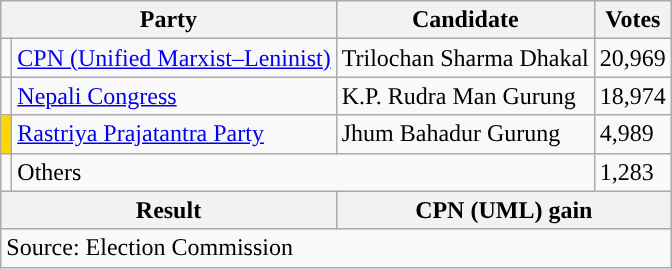<table class="wikitable">
<tr>
<th colspan="2">Party</th>
<th>Candidate</th>
<th>Votes</th>
</tr>
<tr>
<td style="background-color:"></td>
<td><a href='#'>CPN (Unified Marxist–Leninist)</a></td>
<td>Trilochan Sharma Dhakal</td>
<td>20,969</td>
</tr>
<tr>
<td style="background-color:"></td>
<td><a href='#'>Nepali Congress</a></td>
<td>K.P. Rudra Man Gurung</td>
<td>18,974</td>
</tr>
<tr>
<td style="background-color:gold"></td>
<td><a href='#'>Rastriya Prajatantra Party</a></td>
<td>Jhum Bahadur Gurung</td>
<td>4,989</td>
</tr>
<tr>
<td></td>
<td colspan="2">Others</td>
<td>1,283</td>
</tr>
<tr>
<th colspan="2">Result</th>
<th colspan="2">CPN (UML) gain</th>
</tr>
<tr>
<td colspan="4">Source: Election Commission</td>
</tr>
</table>
